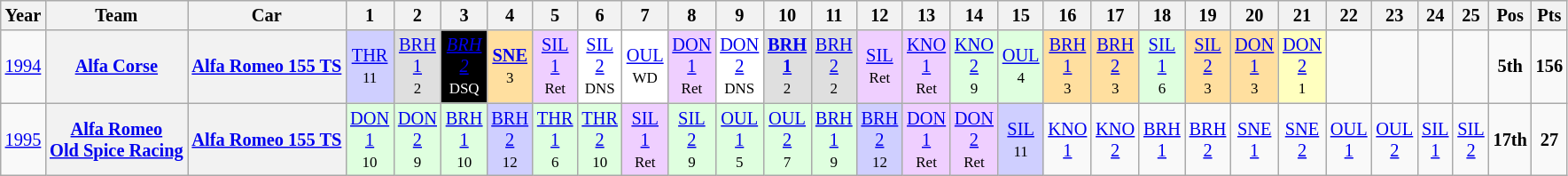<table class="wikitable" style="text-align:center; font-size:85%">
<tr>
<th>Year</th>
<th>Team</th>
<th>Car</th>
<th>1</th>
<th>2</th>
<th>3</th>
<th>4</th>
<th>5</th>
<th>6</th>
<th>7</th>
<th>8</th>
<th>9</th>
<th>10</th>
<th>11</th>
<th>12</th>
<th>13</th>
<th>14</th>
<th>15</th>
<th>16</th>
<th>17</th>
<th>18</th>
<th>19</th>
<th>20</th>
<th>21</th>
<th>22</th>
<th>23</th>
<th>24</th>
<th>25</th>
<th>Pos</th>
<th>Pts</th>
</tr>
<tr>
<td><a href='#'>1994</a></td>
<th nowrap><a href='#'>Alfa Corse</a></th>
<th nowrap><a href='#'>Alfa Romeo 155 TS</a></th>
<td style="background:#CFCFFF;"><a href='#'>THR</a><br><small>11</small></td>
<td style="background:#DFDFDF;"><a href='#'>BRH<br>1</a><br><small>2</small></td>
<td style="background:#000000; color:white"><em><a href='#'><span>BRH<br>2</span></a></em><br><small>DSQ</small></td>
<td style="background:#FFDF9F;"><strong><a href='#'>SNE</a></strong><br><small>3</small></td>
<td style="background:#EFCFFF;"><a href='#'>SIL<br>1</a><br><small>Ret</small></td>
<td style="background:#FFFFFF;"><a href='#'>SIL<br>2</a><br><small>DNS</small></td>
<td style="background:#FFFFFF;"><a href='#'>OUL</a><br><small>WD</small></td>
<td style="background:#EFCFFF;"><a href='#'>DON<br>1</a><br><small>Ret</small></td>
<td style="background:#FFFFFF;"><a href='#'>DON<br>2</a><br><small>DNS</small></td>
<td style="background:#DFDFDF;"><strong><a href='#'>BRH<br>1</a></strong><br><small>2</small></td>
<td style="background:#DFDFDF;"><a href='#'>BRH<br>2</a><br><small>2</small></td>
<td style="background:#EFCFFF;"><a href='#'>SIL</a><br><small>Ret</small></td>
<td style="background:#EFCFFF;"><a href='#'>KNO<br>1</a><br><small>Ret</small></td>
<td style="background:#DFFFDF;"><a href='#'>KNO<br>2</a><br><small>9</small></td>
<td style="background:#DFFFDF;"><a href='#'>OUL</a><br><small>4</small></td>
<td style="background:#FFDF9F;"><a href='#'>BRH<br>1</a><br><small>3</small></td>
<td style="background:#FFDF9F;"><a href='#'>BRH<br>2</a><br><small>3</small></td>
<td style="background:#DFFFDF;"><a href='#'>SIL<br>1</a><br><small>6</small></td>
<td style="background:#FFDF9F;"><a href='#'>SIL<br>2</a><br><small>3</small></td>
<td style="background:#FFDF9F;"><a href='#'>DON<br>1</a><br><small>3</small></td>
<td style="background:#FFFFBF;"><a href='#'>DON<br>2</a><br><small>1</small></td>
<td></td>
<td></td>
<td></td>
<td></td>
<td><strong>5th</strong></td>
<td><strong>156</strong></td>
</tr>
<tr>
<td><a href='#'>1995</a></td>
<th nowrap><a href='#'>Alfa Romeo<br>Old Spice Racing</a></th>
<th nowrap><a href='#'>Alfa Romeo 155 TS</a></th>
<td style="background:#DFFFDF;"><a href='#'>DON<br>1</a><br><small>10</small></td>
<td style="background:#DFFFDF;"><a href='#'>DON<br>2</a><br><small>9</small></td>
<td style="background:#DFFFDF;"><a href='#'>BRH<br>1</a><br><small>10</small></td>
<td style="background:#CFCFFF;"><a href='#'>BRH<br>2</a><br><small>12</small></td>
<td style="background:#DFFFDF;"><a href='#'>THR<br>1</a><br><small>6</small></td>
<td style="background:#DFFFDF;"><a href='#'>THR<br>2</a><br><small>10</small></td>
<td style="background:#EFCFFF;"><a href='#'>SIL<br>1</a><br><small>Ret</small></td>
<td style="background:#DFFFDF;"><a href='#'>SIL<br>2</a><br><small>9</small></td>
<td style="background:#DFFFDF;"><a href='#'>OUL<br>1</a><br><small>5</small></td>
<td style="background:#DFFFDF;"><a href='#'>OUL<br>2</a><br><small>7</small></td>
<td style="background:#DFFFDF;"><a href='#'>BRH<br>1</a><br><small>9</small></td>
<td style="background:#CFCFFF;"><a href='#'>BRH<br>2</a><br><small>12</small></td>
<td style="background:#EFCFFF;"><a href='#'>DON<br>1</a><br><small>Ret</small></td>
<td style="background:#EFCFFF;"><a href='#'>DON<br>2</a><br><small>Ret</small></td>
<td style="background:#CFCFFF;"><a href='#'>SIL</a><br><small>11</small></td>
<td><a href='#'>KNO<br>1</a><br><small></small></td>
<td><a href='#'>KNO<br>2</a><br><small></small></td>
<td><a href='#'>BRH<br>1</a><br><small></small></td>
<td><a href='#'>BRH<br>2</a><br><small></small></td>
<td><a href='#'>SNE<br>1</a><br><small></small></td>
<td><a href='#'>SNE<br>2</a><br><small></small></td>
<td><a href='#'>OUL<br>1</a><br><small></small></td>
<td><a href='#'>OUL<br>2</a><br><small></small></td>
<td><a href='#'>SIL<br>1</a><br><small></small></td>
<td><a href='#'>SIL<br>2</a><br><small></small></td>
<td><strong>17th</strong></td>
<td><strong>27</strong></td>
</tr>
</table>
